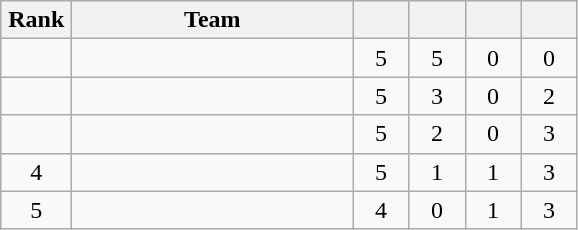<table class="wikitable" style="text-align: center;">
<tr>
<th width=40>Rank</th>
<th width=180>Team</th>
<th width=30></th>
<th width=30></th>
<th width=30></th>
<th width=30></th>
</tr>
<tr>
<td></td>
<td align=left></td>
<td>5</td>
<td>5</td>
<td>0</td>
<td>0</td>
</tr>
<tr>
<td></td>
<td align=left></td>
<td>5</td>
<td>3</td>
<td>0</td>
<td>2</td>
</tr>
<tr>
<td></td>
<td align=left></td>
<td>5</td>
<td>2</td>
<td>0</td>
<td>3</td>
</tr>
<tr>
<td>4</td>
<td align=left></td>
<td>5</td>
<td>1</td>
<td>1</td>
<td>3</td>
</tr>
<tr>
<td>5</td>
<td align=left></td>
<td>4</td>
<td>0</td>
<td>1</td>
<td>3</td>
</tr>
</table>
